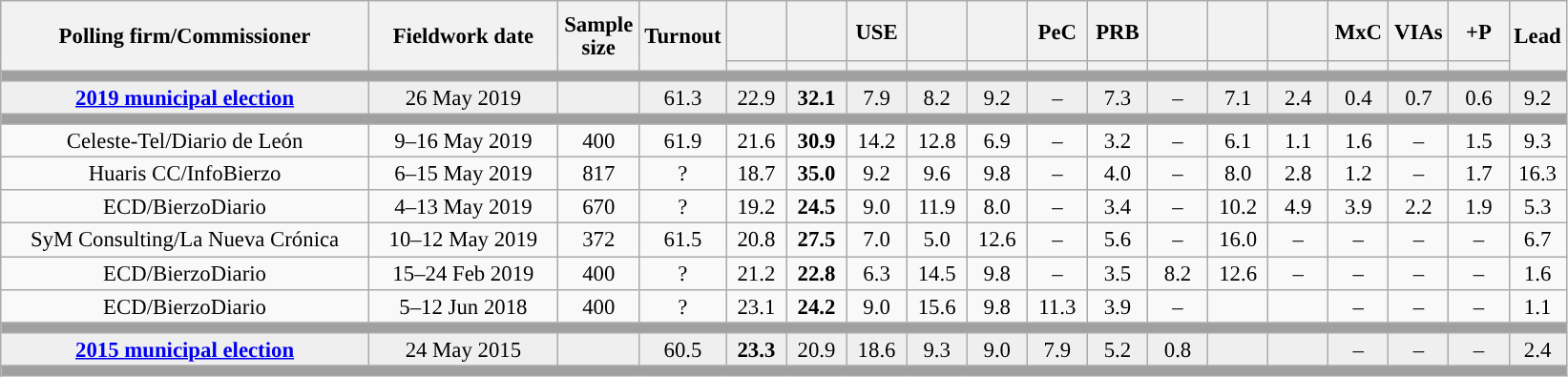<table class="wikitable collapsible collapsed" style="text-align:center; font-size:95%; line-height:16px;">
<tr style="height:42px;">
<th style="width:250px;" rowspan="2">Polling firm/Commissioner</th>
<th style="width:125px;" rowspan="2">Fieldwork date</th>
<th style="width:50px;" rowspan="2">Sample size</th>
<th style="width:45px;" rowspan="2">Turnout</th>
<th style="width:35px;"></th>
<th style="width:35px;"></th>
<th style="width:35px;">USE</th>
<th style="width:35px;"></th>
<th style="width:35px;"></th>
<th style="width:35px;">PeC</th>
<th style="width:35px;">PRB</th>
<th style="width:35px;"></th>
<th style="width:35px;"></th>
<th style="width:35px;"></th>
<th style="width:35px;">MxC</th>
<th style="width:35px;">VIAs</th>
<th style="width:35px;">+P</th>
<th style="width:30px;" rowspan="2">Lead</th>
</tr>
<tr>
<th style="color:inherit;background:"></th>
<th style="color:inherit;background:"></th>
<th style="color:inherit;background:"></th>
<th style="color:inherit;background:"></th>
<th style="color:inherit;background:"></th>
<th style="color:inherit;background:"></th>
<th style="color:inherit;background:"></th>
<th style="color:inherit;background:"></th>
<th style="color:inherit;background:"></th>
<th style="color:inherit;background:"></th>
<th style="color:inherit;background:"></th>
<th style="color:inherit;background:"></th>
<th style="color:inherit;background:"></th>
</tr>
<tr>
<td colspan="18" style="background:#A0A0A0"></td>
</tr>
<tr style="background:#EFEFEF;">
<td><strong><a href='#'>2019 municipal election</a></strong></td>
<td>26 May 2019</td>
<td></td>
<td>61.3</td>
<td>22.9<br></td>
<td><strong>32.1</strong><br></td>
<td>7.9<br></td>
<td>8.2<br></td>
<td>9.2<br></td>
<td>–</td>
<td>7.3<br></td>
<td>–</td>
<td>7.1<br></td>
<td>2.4<br></td>
<td>0.4<br></td>
<td>0.7<br></td>
<td>0.6<br></td>
<td style="background:">9.2</td>
</tr>
<tr>
<td colspan="18" style="background:#A0A0A0"></td>
</tr>
<tr>
<td>Celeste-Tel/Diario de León</td>
<td>9–16 May 2019</td>
<td>400</td>
<td>61.9</td>
<td>21.6<br></td>
<td><strong>30.9</strong><br></td>
<td>14.2<br></td>
<td>12.8<br></td>
<td>6.9<br></td>
<td>–</td>
<td>3.2<br></td>
<td>–</td>
<td>6.1<br></td>
<td>1.1<br></td>
<td>1.6<br></td>
<td>–</td>
<td>1.5<br></td>
<td style="background:">9.3</td>
</tr>
<tr>
<td>Huaris CC/InfoBierzo</td>
<td>6–15 May 2019</td>
<td>817</td>
<td>?</td>
<td>18.7<br></td>
<td><strong>35.0</strong><br></td>
<td>9.2<br></td>
<td>9.6<br></td>
<td>9.8<br></td>
<td>–</td>
<td>4.0<br></td>
<td>–</td>
<td>8.0<br></td>
<td>2.8<br></td>
<td>1.2<br></td>
<td>–</td>
<td>1.7<br></td>
<td style="background:">16.3</td>
</tr>
<tr>
<td>ECD/BierzoDiario</td>
<td>4–13 May 2019</td>
<td>670</td>
<td>?</td>
<td>19.2<br></td>
<td><strong>24.5</strong><br></td>
<td>9.0<br></td>
<td>11.9<br></td>
<td>8.0<br></td>
<td>–</td>
<td>3.4<br></td>
<td>–</td>
<td>10.2<br></td>
<td>4.9<br></td>
<td>3.9<br></td>
<td>2.2<br></td>
<td>1.9<br></td>
<td style="background:">5.3</td>
</tr>
<tr>
<td>SyM Consulting/La Nueva Crónica</td>
<td>10–12 May 2019</td>
<td>372</td>
<td>61.5</td>
<td>20.8<br></td>
<td><strong>27.5</strong><br></td>
<td>7.0<br></td>
<td>5.0<br></td>
<td>12.6<br></td>
<td>–</td>
<td>5.6<br></td>
<td>–</td>
<td>16.0<br></td>
<td>–</td>
<td>–</td>
<td>–</td>
<td>–</td>
<td style="background:">6.7</td>
</tr>
<tr>
<td>ECD/BierzoDiario</td>
<td>15–24 Feb 2019</td>
<td>400</td>
<td>?</td>
<td>21.2<br></td>
<td><strong>22.8</strong><br></td>
<td>6.3<br></td>
<td>14.5<br></td>
<td>9.8<br></td>
<td>–</td>
<td>3.5<br></td>
<td>8.2<br></td>
<td>12.6<br></td>
<td>–</td>
<td>–</td>
<td>–</td>
<td>–</td>
<td style="background:">1.6</td>
</tr>
<tr>
<td>ECD/BierzoDiario</td>
<td>5–12 Jun 2018</td>
<td>400</td>
<td>?</td>
<td>23.1<br></td>
<td><strong>24.2</strong><br></td>
<td>9.0<br></td>
<td>15.6<br></td>
<td>9.8<br></td>
<td>11.3<br></td>
<td>3.9<br></td>
<td>–</td>
<td></td>
<td></td>
<td>–</td>
<td>–</td>
<td>–</td>
<td style="background:">1.1</td>
</tr>
<tr>
<td colspan="18" style="background:#A0A0A0"></td>
</tr>
<tr style="background:#EFEFEF;">
<td><strong><a href='#'>2015 municipal election</a></strong></td>
<td>24 May 2015</td>
<td></td>
<td>60.5</td>
<td><strong>23.3</strong><br></td>
<td>20.9<br></td>
<td>18.6<br></td>
<td>9.3<br></td>
<td>9.0<br></td>
<td>7.9<br></td>
<td>5.2<br></td>
<td>0.8<br></td>
<td></td>
<td></td>
<td>–</td>
<td>–</td>
<td>–</td>
<td style="background:">2.4</td>
</tr>
<tr>
<td colspan="18" style="background:#A0A0A0"></td>
</tr>
</table>
